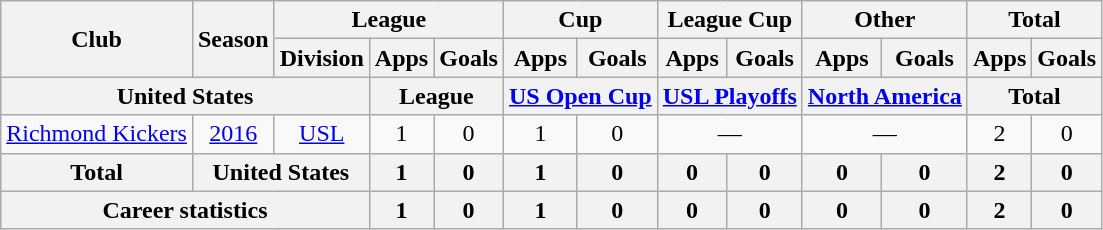<table class="wikitable" style="text-align: center;">
<tr>
<th rowspan="2">Club</th>
<th rowspan="2">Season</th>
<th colspan="3">League</th>
<th colspan="2">Cup</th>
<th colspan="2">League Cup</th>
<th colspan="2">Other</th>
<th colspan="2">Total</th>
</tr>
<tr>
<th>Division</th>
<th>Apps</th>
<th>Goals</th>
<th>Apps</th>
<th>Goals</th>
<th>Apps</th>
<th>Goals</th>
<th>Apps</th>
<th>Goals</th>
<th>Apps</th>
<th>Goals</th>
</tr>
<tr>
<th colspan=3>United States</th>
<th colspan=2>League</th>
<th colspan=2><a href='#'>US Open Cup</a></th>
<th colspan=2><a href='#'>USL Playoffs</a></th>
<th colspan=2><a href='#'>North America</a></th>
<th colspan=2>Total</th>
</tr>
<tr>
<td><a href='#'>Richmond Kickers</a></td>
<td><a href='#'>2016</a></td>
<td><a href='#'>USL</a></td>
<td>1</td>
<td>0</td>
<td>1</td>
<td>0</td>
<td colspan="2">—</td>
<td colspan="2">—</td>
<td>2</td>
<td>0</td>
</tr>
<tr>
<th>Total</th>
<th colspan=2>United States</th>
<th>1</th>
<th>0</th>
<th>1</th>
<th>0</th>
<th>0</th>
<th>0</th>
<th>0</th>
<th>0</th>
<th>2</th>
<th>0</th>
</tr>
<tr>
<th colspan=3>Career statistics</th>
<th>1</th>
<th>0</th>
<th>1</th>
<th>0</th>
<th>0</th>
<th>0</th>
<th>0</th>
<th>0</th>
<th>2</th>
<th>0</th>
</tr>
</table>
